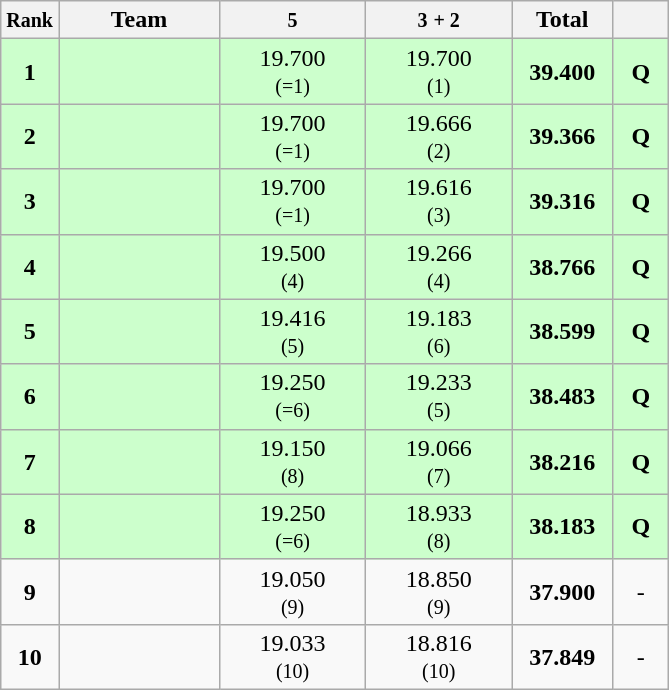<table class="wikitable sortable" style="text-align:center;">
<tr>
<th scope="col" style="width:15px;"><small>Rank</small></th>
<th scope="col" style="width:100px;">Team</th>
<th scope="col" style="width:90px;"><small>5</small> </th>
<th scope="col" style="width:90px;"><small>3</small>  <small>+ 2</small> </th>
<th scope="col" style="width:60px;">Total</th>
<th scope="col" style="width:30px;"><small></small></th>
</tr>
<tr bgcolor=ccffcc>
<td scope=row style="text-align:center"><strong>1</strong></td>
<td style="text-align:left;"></td>
<td>19.700<br><small>(=1)</small></td>
<td>19.700<br><small>(1)</small></td>
<td><strong>39.400</strong></td>
<td><strong>Q</strong></td>
</tr>
<tr bgcolor=ccffcc>
<td scope=row style="text-align:center"><strong>2</strong></td>
<td style="text-align:left;"></td>
<td>19.700<br><small>(=1)</small></td>
<td>19.666<br><small>(2)</small></td>
<td><strong>39.366</strong></td>
<td><strong>Q</strong></td>
</tr>
<tr bgcolor=ccffcc>
<td scope=row style="text-align:center"><strong>3</strong></td>
<td style="text-align:left;"></td>
<td>19.700<br><small>(=1)</small></td>
<td>19.616<br><small>(3)</small></td>
<td><strong>39.316</strong></td>
<td><strong>Q</strong></td>
</tr>
<tr bgcolor=ccffcc>
<td scope=row style="text-align:center"><strong>4</strong></td>
<td style="text-align:left;"></td>
<td>19.500<br><small>(4)</small></td>
<td>19.266<br><small>(4)</small></td>
<td><strong>38.766</strong></td>
<td><strong>Q</strong></td>
</tr>
<tr bgcolor=ccffcc>
<td scope=row style="text-align:center"><strong>5</strong></td>
<td style="text-align:left;"></td>
<td>19.416<br><small>(5)</small></td>
<td>19.183<br><small>(6)</small></td>
<td><strong>38.599</strong></td>
<td><strong>Q</strong></td>
</tr>
<tr bgcolor=ccffcc>
<td scope=row style="text-align:center"><strong>6</strong></td>
<td style="text-align:left;"></td>
<td>19.250<br><small>(=6)</small></td>
<td>19.233<br><small>(5)</small></td>
<td><strong>38.483</strong></td>
<td><strong>Q</strong></td>
</tr>
<tr bgcolor=ccffcc>
<td scope=row style="text-align:center"><strong>7</strong></td>
<td style="text-align:left;"></td>
<td>19.150<br><small>(8)</small></td>
<td>19.066<br><small>(7)</small></td>
<td><strong>38.216</strong></td>
<td><strong>Q</strong></td>
</tr>
<tr bgcolor=ccffcc>
<td scope=row style="text-align:center"><strong>8</strong></td>
<td style="text-align:left;"></td>
<td>19.250<br><small>(=6)</small></td>
<td>18.933<br><small>(8)</small></td>
<td><strong>38.183</strong></td>
<td><strong>Q</strong></td>
</tr>
<tr>
<td scope=row style="text-align:center"><strong>9</strong></td>
<td style="text-align:left;"></td>
<td>19.050<br><small>(9)</small></td>
<td>18.850<br><small>(9)</small></td>
<td><strong>37.900</strong></td>
<td>-</td>
</tr>
<tr>
<td scope=row style="text-align:center"><strong>10</strong></td>
<td style="text-align:left;"></td>
<td>19.033<br><small>(10)</small></td>
<td>18.816<br><small>(10)</small></td>
<td><strong>37.849</strong></td>
<td>-</td>
</tr>
</table>
